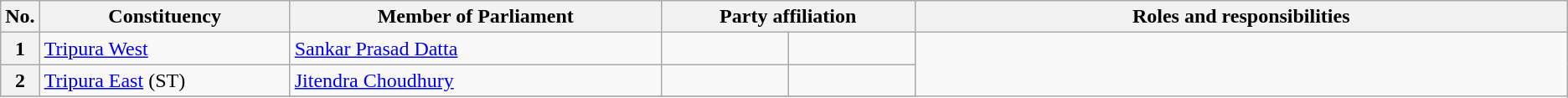<table class="wikitable">
<tr style="text-align:center;">
<th>No.</th>
<th style="width:12em">Constituency</th>
<th style="width:18em">Member of Parliament</th>
<th colspan="2" style="width:18em">Party affiliation</th>
<th style="width:32em">Roles and responsibilities</th>
</tr>
<tr>
<th>1</th>
<td><a href='#'>Tripura West</a></td>
<td><a href='#'>Sankar Prasad Datta</a></td>
<td></td>
<td></td>
</tr>
<tr>
<th>2</th>
<td><a href='#'>Tripura East</a> (ST)</td>
<td><a href='#'>Jitendra Choudhury</a></td>
<td></td>
<td></td>
</tr>
<tr>
</tr>
</table>
